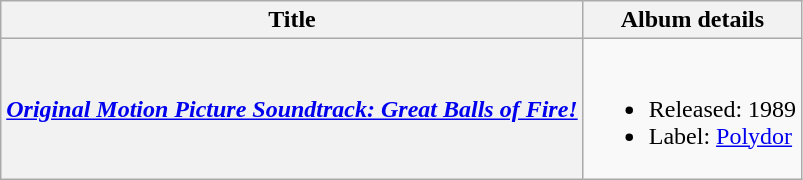<table class="wikitable plainrowheaders">
<tr>
<th scope="col">Title</th>
<th scope="col">Album details</th>
</tr>
<tr>
<th scope="row"><em><a href='#'>Original Motion Picture Soundtrack: Great Balls of Fire!</a></em></th>
<td><br><ul><li>Released: 1989</li><li>Label: <a href='#'>Polydor</a></li></ul></td>
</tr>
</table>
